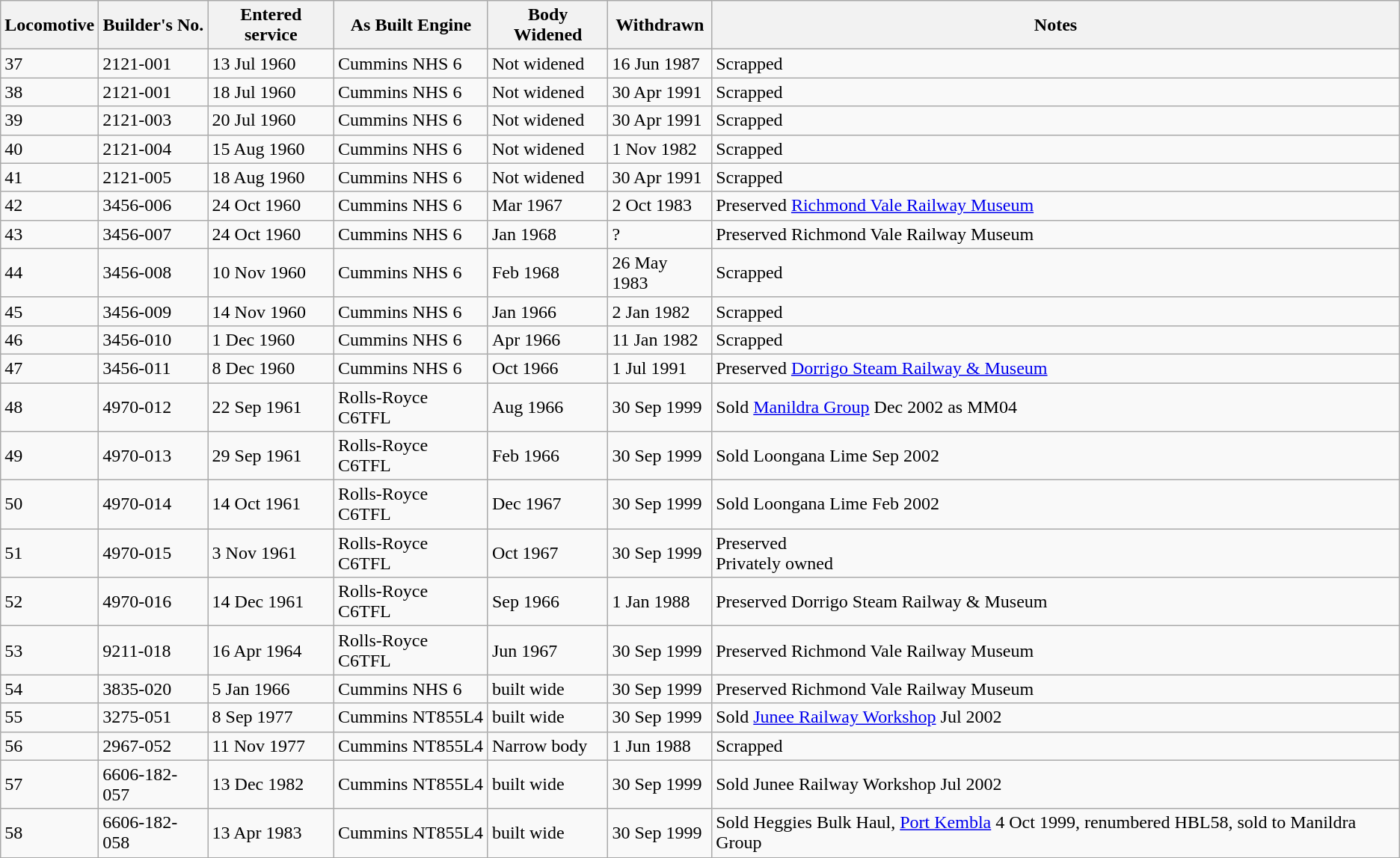<table class="wikitable sortable">
<tr>
<th>Locomotive</th>
<th>Builder's No.</th>
<th>Entered service</th>
<th>As Built Engine</th>
<th>Body Widened</th>
<th>Withdrawn</th>
<th>Notes</th>
</tr>
<tr>
<td>37</td>
<td>2121-001</td>
<td>13 Jul 1960</td>
<td>Cummins NHS 6</td>
<td>Not widened</td>
<td>16 Jun 1987</td>
<td>Scrapped</td>
</tr>
<tr>
<td>38</td>
<td>2121-001</td>
<td>18 Jul 1960</td>
<td>Cummins NHS 6</td>
<td>Not widened</td>
<td>30 Apr 1991</td>
<td>Scrapped</td>
</tr>
<tr>
<td>39</td>
<td>2121-003</td>
<td>20 Jul 1960</td>
<td>Cummins NHS 6</td>
<td>Not widened</td>
<td>30 Apr 1991</td>
<td>Scrapped</td>
</tr>
<tr>
<td>40</td>
<td>2121-004</td>
<td>15 Aug 1960</td>
<td>Cummins NHS 6</td>
<td>Not widened</td>
<td>1 Nov 1982</td>
<td>Scrapped</td>
</tr>
<tr>
<td>41</td>
<td>2121-005</td>
<td>18 Aug 1960</td>
<td>Cummins NHS 6</td>
<td>Not widened</td>
<td>30 Apr 1991</td>
<td>Scrapped</td>
</tr>
<tr>
<td>42</td>
<td>3456-006</td>
<td>24 Oct 1960</td>
<td>Cummins NHS 6</td>
<td>Mar 1967</td>
<td>2 Oct 1983</td>
<td>Preserved <a href='#'>Richmond Vale Railway Museum</a></td>
</tr>
<tr>
<td>43</td>
<td>3456-007</td>
<td>24 Oct 1960</td>
<td>Cummins NHS 6</td>
<td>Jan 1968</td>
<td>?</td>
<td>Preserved Richmond Vale Railway Museum</td>
</tr>
<tr>
<td>44</td>
<td>3456-008</td>
<td>10 Nov 1960</td>
<td>Cummins NHS 6</td>
<td>Feb 1968</td>
<td>26 May 1983</td>
<td>Scrapped</td>
</tr>
<tr>
<td>45</td>
<td>3456-009</td>
<td>14 Nov 1960</td>
<td>Cummins NHS 6</td>
<td>Jan 1966</td>
<td>2 Jan 1982</td>
<td>Scrapped</td>
</tr>
<tr>
<td>46</td>
<td>3456-010</td>
<td>1 Dec 1960</td>
<td>Cummins NHS 6</td>
<td>Apr 1966</td>
<td>11 Jan 1982</td>
<td>Scrapped</td>
</tr>
<tr>
<td>47</td>
<td>3456-011</td>
<td>8 Dec 1960</td>
<td>Cummins NHS 6</td>
<td>Oct 1966</td>
<td>1 Jul 1991</td>
<td>Preserved <a href='#'>Dorrigo Steam Railway & Museum</a></td>
</tr>
<tr>
<td>48</td>
<td>4970-012</td>
<td>22 Sep 1961</td>
<td>Rolls-Royce C6TFL</td>
<td>Aug 1966</td>
<td>30 Sep 1999</td>
<td>Sold <a href='#'>Manildra Group</a> Dec 2002 as MM04</td>
</tr>
<tr>
<td>49</td>
<td>4970-013</td>
<td>29 Sep 1961</td>
<td>Rolls-Royce C6TFL</td>
<td>Feb 1966</td>
<td>30 Sep 1999</td>
<td>Sold Loongana Lime Sep 2002</td>
</tr>
<tr>
<td>50</td>
<td>4970-014</td>
<td>14 Oct 1961</td>
<td>Rolls-Royce C6TFL</td>
<td>Dec 1967</td>
<td>30 Sep 1999</td>
<td>Sold Loongana Lime Feb 2002</td>
</tr>
<tr>
<td>51</td>
<td>4970-015</td>
<td>3 Nov 1961</td>
<td>Rolls-Royce C6TFL</td>
<td>Oct 1967</td>
<td>30 Sep 1999</td>
<td>Preserved<br>Privately owned</td>
</tr>
<tr>
<td>52</td>
<td>4970-016</td>
<td>14 Dec 1961</td>
<td>Rolls-Royce C6TFL</td>
<td>Sep 1966</td>
<td>1 Jan 1988</td>
<td>Preserved Dorrigo Steam Railway & Museum</td>
</tr>
<tr>
<td>53</td>
<td>9211-018</td>
<td>16 Apr 1964</td>
<td>Rolls-Royce C6TFL</td>
<td>Jun 1967</td>
<td>30 Sep 1999</td>
<td>Preserved Richmond Vale Railway Museum</td>
</tr>
<tr>
<td>54</td>
<td>3835-020</td>
<td>5 Jan 1966</td>
<td>Cummins NHS 6</td>
<td>built wide</td>
<td>30 Sep 1999</td>
<td>Preserved Richmond Vale Railway Museum</td>
</tr>
<tr>
<td>55</td>
<td>3275-051</td>
<td>8 Sep 1977</td>
<td>Cummins NT855L4</td>
<td>built wide</td>
<td>30 Sep 1999</td>
<td>Sold <a href='#'>Junee Railway Workshop</a> Jul 2002</td>
</tr>
<tr>
<td>56</td>
<td>2967-052</td>
<td>11 Nov 1977</td>
<td>Cummins NT855L4</td>
<td>Narrow body</td>
<td>1 Jun 1988</td>
<td>Scrapped</td>
</tr>
<tr>
<td>57</td>
<td>6606-182-057</td>
<td>13 Dec 1982</td>
<td>Cummins NT855L4</td>
<td>built wide</td>
<td>30 Sep 1999</td>
<td>Sold Junee Railway Workshop Jul 2002</td>
</tr>
<tr>
<td>58</td>
<td>6606-182-058</td>
<td>13 Apr 1983</td>
<td>Cummins NT855L4</td>
<td>built wide</td>
<td>30 Sep 1999</td>
<td>Sold Heggies Bulk Haul, <a href='#'>Port Kembla</a> 4 Oct 1999, renumbered HBL58, sold to Manildra Group</td>
</tr>
<tr>
</tr>
</table>
